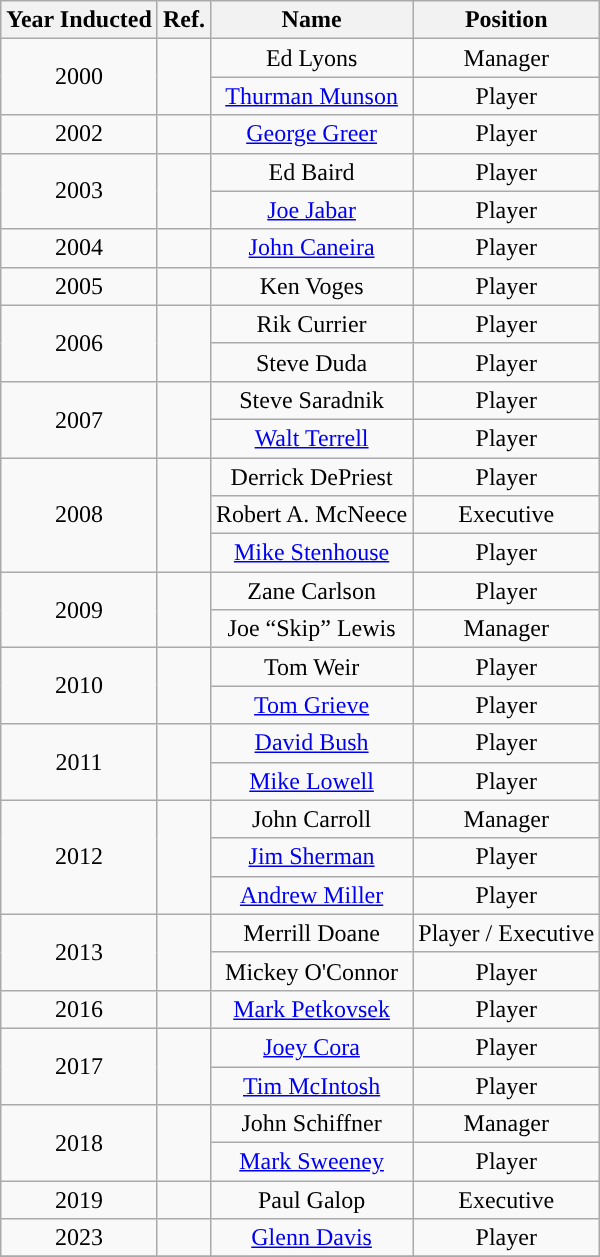<table class="wikitable" style="text-align:center">
<tr>
<th>Year Inducted</th>
<th>Ref.</th>
<th>Name</th>
<th>Position</th>
</tr>
<tr>
<td rowspan="2">2000</td>
<td rowspan="2"></td>
<td>Ed Lyons</td>
<td>Manager</td>
</tr>
<tr>
<td><a href='#'>Thurman Munson</a></td>
<td>Player</td>
</tr>
<tr>
<td>2002</td>
<td></td>
<td><a href='#'>George Greer</a></td>
<td>Player</td>
</tr>
<tr>
<td rowspan="2">2003</td>
<td rowspan="2"></td>
<td>Ed Baird</td>
<td>Player</td>
</tr>
<tr>
<td><a href='#'>Joe Jabar</a></td>
<td>Player</td>
</tr>
<tr>
<td>2004</td>
<td></td>
<td><a href='#'>John Caneira</a></td>
<td>Player</td>
</tr>
<tr>
<td>2005</td>
<td></td>
<td>Ken Voges</td>
<td>Player</td>
</tr>
<tr>
<td rowspan="2">2006</td>
<td rowspan="2"></td>
<td>Rik Currier</td>
<td>Player</td>
</tr>
<tr>
<td>Steve Duda</td>
<td>Player</td>
</tr>
<tr>
<td rowspan="2">2007</td>
<td rowspan="2"></td>
<td>Steve Saradnik</td>
<td>Player</td>
</tr>
<tr>
<td><a href='#'>Walt Terrell</a></td>
<td>Player</td>
</tr>
<tr>
<td rowspan="3">2008</td>
<td rowspan="3"></td>
<td>Derrick DePriest</td>
<td>Player</td>
</tr>
<tr>
<td>Robert A. McNeece</td>
<td>Executive</td>
</tr>
<tr>
<td><a href='#'>Mike Stenhouse</a></td>
<td>Player</td>
</tr>
<tr>
<td rowspan="2">2009</td>
<td rowspan="2"></td>
<td>Zane Carlson</td>
<td>Player</td>
</tr>
<tr>
<td>Joe “Skip” Lewis</td>
<td>Manager</td>
</tr>
<tr>
<td rowspan="2">2010</td>
<td rowspan="2"></td>
<td>Tom Weir</td>
<td>Player</td>
</tr>
<tr>
<td><a href='#'>Tom Grieve</a></td>
<td>Player</td>
</tr>
<tr>
<td rowspan="2">2011</td>
<td rowspan="2"></td>
<td><a href='#'>David Bush</a></td>
<td>Player</td>
</tr>
<tr>
<td><a href='#'>Mike Lowell</a></td>
<td>Player</td>
</tr>
<tr>
<td rowspan="3">2012</td>
<td rowspan="3"></td>
<td>John Carroll</td>
<td>Manager</td>
</tr>
<tr>
<td><a href='#'>Jim Sherman</a></td>
<td>Player</td>
</tr>
<tr>
<td><a href='#'>Andrew Miller</a></td>
<td>Player</td>
</tr>
<tr>
<td rowspan="2">2013</td>
<td rowspan="2"></td>
<td>Merrill Doane</td>
<td>Player / Executive</td>
</tr>
<tr>
<td>Mickey O'Connor</td>
<td>Player</td>
</tr>
<tr>
<td>2016</td>
<td></td>
<td><a href='#'>Mark Petkovsek</a></td>
<td>Player</td>
</tr>
<tr>
<td rowspan="2">2017</td>
<td rowspan="2"></td>
<td><a href='#'>Joey Cora</a></td>
<td>Player</td>
</tr>
<tr>
<td><a href='#'>Tim McIntosh</a></td>
<td>Player</td>
</tr>
<tr>
<td rowspan="2">2018</td>
<td rowspan="2"></td>
<td>John Schiffner</td>
<td>Manager</td>
</tr>
<tr>
<td><a href='#'>Mark Sweeney</a></td>
<td>Player</td>
</tr>
<tr>
<td>2019</td>
<td></td>
<td>Paul Galop</td>
<td>Executive</td>
</tr>
<tr>
<td>2023</td>
<td></td>
<td><a href='#'>Glenn Davis</a></td>
<td>Player</td>
</tr>
<tr>
</tr>
</table>
